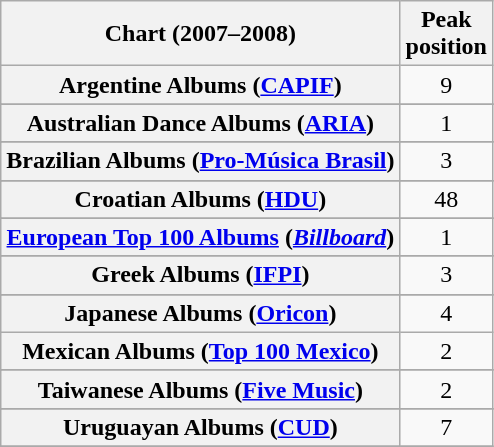<table class="wikitable sortable plainrowheaders" style="text-align:center">
<tr>
<th scope="col">Chart (2007–2008)</th>
<th scope="col">Peak<br>position</th>
</tr>
<tr>
<th scope="row">Argentine Albums (<a href='#'>CAPIF</a>)</th>
<td>9</td>
</tr>
<tr>
</tr>
<tr>
<th scope="row">Australian Dance Albums (<a href='#'>ARIA</a>)</th>
<td>1</td>
</tr>
<tr>
</tr>
<tr>
</tr>
<tr>
</tr>
<tr>
<th scope="row">Brazilian Albums (<a href='#'>Pro-Música Brasil</a>)</th>
<td>3</td>
</tr>
<tr>
</tr>
<tr>
<th scope="row">Croatian Albums (<a href='#'>HDU</a>)</th>
<td>48</td>
</tr>
<tr>
</tr>
<tr>
</tr>
<tr>
</tr>
<tr>
<th scope="row"><a href='#'>European Top 100 Albums</a> (<em><a href='#'>Billboard</a></em>)</th>
<td>1</td>
</tr>
<tr>
</tr>
<tr>
</tr>
<tr>
</tr>
<tr>
<th scope="row">Greek Albums (<a href='#'>IFPI</a>)</th>
<td>3</td>
</tr>
<tr>
</tr>
<tr>
</tr>
<tr>
</tr>
<tr>
<th scope="row">Japanese Albums (<a href='#'>Oricon</a>)</th>
<td>4</td>
</tr>
<tr>
<th scope="row">Mexican Albums (<a href='#'>Top 100 Mexico</a>)</th>
<td>2</td>
</tr>
<tr>
</tr>
<tr>
</tr>
<tr>
</tr>
<tr>
</tr>
<tr>
</tr>
<tr>
</tr>
<tr>
</tr>
<tr>
</tr>
<tr>
<th scope="row">Taiwanese Albums (<a href='#'>Five Music</a>)</th>
<td>2</td>
</tr>
<tr>
</tr>
<tr>
<th scope="row">Uruguayan Albums (<a href='#'>CUD</a>)</th>
<td>7</td>
</tr>
<tr>
</tr>
</table>
